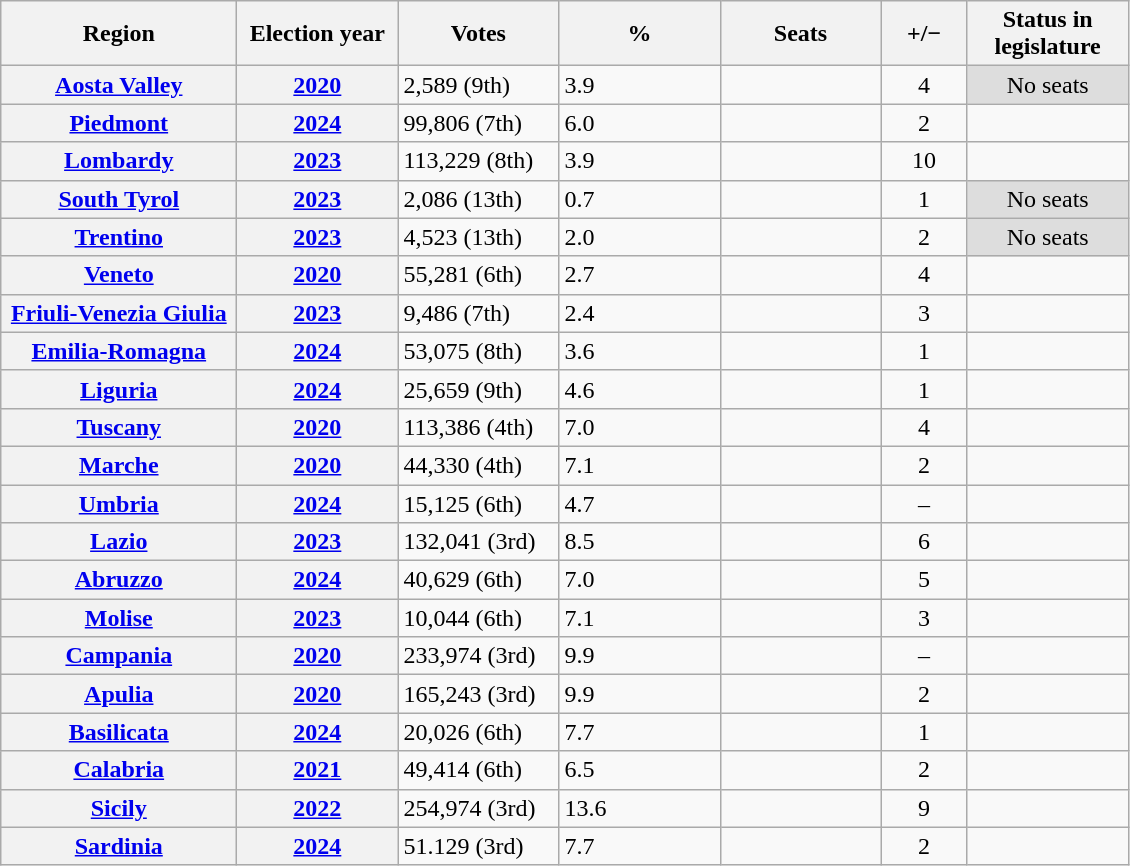<table class=wikitable style="border:1px #AAAAFF solid">
<tr>
<th width=150px>Region</th>
<th width=100px>Election year</th>
<th width=100px>Votes</th>
<th width=100px>%</th>
<th width=100px>Seats</th>
<th width=50px>+/−</th>
<th width=100px>Status in legislature</th>
</tr>
<tr>
<th><a href='#'>Aosta Valley</a></th>
<th><a href='#'>2020</a></th>
<td>2,589 (9th)</td>
<td>3.9</td>
<td></td>
<td style="text-align: center"> 4</td>
<td style="background:#ddd; text-align:center">No seats</td>
</tr>
<tr>
<th><a href='#'>Piedmont</a></th>
<th><a href='#'>2024</a></th>
<td>99,806 (7th)</td>
<td>6.0</td>
<td></td>
<td style="text-align: center"> 2</td>
<td></td>
</tr>
<tr>
<th><a href='#'>Lombardy</a></th>
<th><a href='#'>2023</a></th>
<td>113,229 (8th)</td>
<td>3.9</td>
<td></td>
<td style="text-align: center"> 10</td>
<td></td>
</tr>
<tr>
<th><a href='#'>South Tyrol</a></th>
<th><a href='#'>2023</a></th>
<td>2,086 (13th)</td>
<td>0.7</td>
<td></td>
<td style="text-align: center"> 1</td>
<td style="background:#ddd; text-align:center">No seats</td>
</tr>
<tr>
<th><a href='#'>Trentino</a></th>
<th><a href='#'>2023</a></th>
<td>4,523 (13th)</td>
<td>2.0</td>
<td></td>
<td style="text-align: center"> 2</td>
<td style="background:#ddd; text-align:center">No seats</td>
</tr>
<tr>
<th><a href='#'>Veneto</a></th>
<th><a href='#'>2020</a></th>
<td>55,281 (6th)</td>
<td>2.7</td>
<td></td>
<td style="text-align: center"> 4</td>
<td></td>
</tr>
<tr>
<th><a href='#'>Friuli-Venezia Giulia</a></th>
<th><a href='#'>2023</a></th>
<td>9,486 (7th)</td>
<td>2.4</td>
<td></td>
<td style="text-align: center"> 3</td>
<td></td>
</tr>
<tr>
<th><a href='#'>Emilia-Romagna</a></th>
<th><a href='#'>2024</a></th>
<td>53,075 (8th)</td>
<td>3.6</td>
<td></td>
<td style="text-align: center"> 1</td>
<td></td>
</tr>
<tr>
<th><a href='#'>Liguria</a></th>
<th><a href='#'>2024</a></th>
<td>25,659 (9th)</td>
<td>4.6</td>
<td></td>
<td style="text-align: center"> 1</td>
<td></td>
</tr>
<tr>
<th><a href='#'>Tuscany</a></th>
<th><a href='#'>2020</a></th>
<td>113,386 (4th)</td>
<td>7.0</td>
<td></td>
<td style="text-align: center"> 4</td>
<td></td>
</tr>
<tr>
<th><a href='#'>Marche</a></th>
<th><a href='#'>2020</a></th>
<td>44,330 (4th)</td>
<td>7.1</td>
<td></td>
<td style="text-align: center"> 2</td>
<td></td>
</tr>
<tr>
<th><a href='#'>Umbria</a></th>
<th><a href='#'>2024</a></th>
<td>15,125 (6th)</td>
<td>4.7</td>
<td></td>
<td style="text-align: center">–</td>
<td></td>
</tr>
<tr>
<th><a href='#'>Lazio</a></th>
<th><a href='#'>2023</a></th>
<td>132,041 (3rd)</td>
<td>8.5</td>
<td></td>
<td style="text-align: center"> 6</td>
<td></td>
</tr>
<tr>
<th><a href='#'>Abruzzo</a></th>
<th><a href='#'>2024</a></th>
<td>40,629 (6th)</td>
<td>7.0</td>
<td></td>
<td style="text-align: center"> 5</td>
<td></td>
</tr>
<tr>
<th><a href='#'>Molise</a></th>
<th><a href='#'>2023</a></th>
<td>10,044 (6th)</td>
<td>7.1</td>
<td></td>
<td style="text-align: center"> 3</td>
<td></td>
</tr>
<tr>
<th><a href='#'>Campania</a></th>
<th><a href='#'>2020</a></th>
<td>233,974 (3rd)</td>
<td>9.9</td>
<td></td>
<td style="text-align: center">–</td>
<td></td>
</tr>
<tr>
<th><a href='#'>Apulia</a></th>
<th><a href='#'>2020</a></th>
<td>165,243 (3rd)</td>
<td>9.9</td>
<td></td>
<td style="text-align: center"> 2</td>
<td></td>
</tr>
<tr>
<th><a href='#'>Basilicata</a></th>
<th><a href='#'>2024</a></th>
<td>20,026 (6th)</td>
<td>7.7</td>
<td></td>
<td style="text-align: center"> 1</td>
<td></td>
</tr>
<tr>
<th><a href='#'>Calabria</a></th>
<th><a href='#'>2021</a></th>
<td>49,414 (6th)</td>
<td>6.5</td>
<td></td>
<td style="text-align: center"> 2</td>
<td></td>
</tr>
<tr>
<th><a href='#'>Sicily</a></th>
<th><a href='#'>2022</a></th>
<td>254,974 (3rd)</td>
<td>13.6</td>
<td></td>
<td style="text-align: center"> 9</td>
<td></td>
</tr>
<tr>
<th><a href='#'>Sardinia</a></th>
<th><a href='#'>2024</a></th>
<td>51.129 (3rd)</td>
<td>7.7</td>
<td></td>
<td style="text-align: center"> 2</td>
<td></td>
</tr>
</table>
